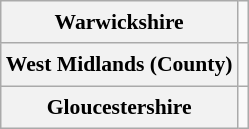<table class="wikitable" style="font-size:90%; border:0; text-align:left; line-height:150%;">
<tr>
<th scope="row">Warwickshire</th>
<td></td>
</tr>
<tr>
<th scope="row">West Midlands (County)</th>
<td></td>
</tr>
<tr>
<th scope="row">Gloucestershire</th>
<td></td>
</tr>
<tr>
</tr>
</table>
